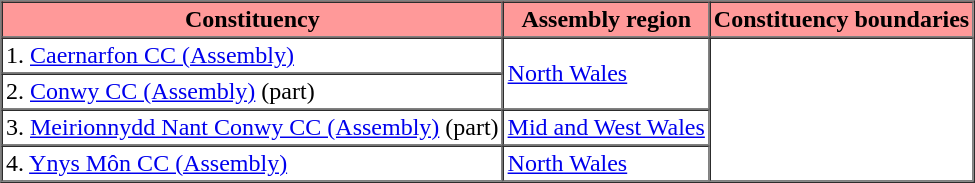<table border=1 cellpadding="2" cellspacing="0">
<tr>
<th bgcolor="#ff9999">Constituency</th>
<th bgcolor="#ff9999">Assembly region</th>
<th bgcolor="#ff9999">Constituency boundaries</th>
</tr>
<tr>
<td>1. <a href='#'>Caernarfon CC (Assembly)</a></td>
<td rowspan=2><a href='#'>North Wales</a></td>
<td rowspan=4></td>
</tr>
<tr>
<td>2. <a href='#'>Conwy CC (Assembly)</a> (part)</td>
</tr>
<tr>
<td>3. <a href='#'>Meirionnydd Nant Conwy CC (Assembly)</a> (part)</td>
<td><a href='#'>Mid and West Wales</a></td>
</tr>
<tr>
<td>4. <a href='#'>Ynys Môn CC (Assembly)</a></td>
<td><a href='#'>North Wales</a></td>
</tr>
</table>
